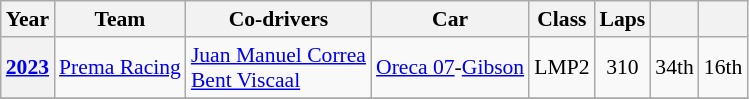<table class="wikitable" style="text-align:center; font-size:90%">
<tr>
<th>Year</th>
<th>Team</th>
<th>Co-drivers</th>
<th>Car</th>
<th>Class</th>
<th>Laps</th>
<th></th>
<th></th>
</tr>
<tr>
<th><a href='#'>2023</a></th>
<td align="left"nowrap> <a href='#'>Prema Racing</a></td>
<td align="left"nowrap> <a href='#'>Juan Manuel Correa</a><br> <a href='#'>Bent Viscaal</a></td>
<td align="left"nowrap><a href='#'>Oreca 07</a>-<a href='#'>Gibson</a></td>
<td>LMP2</td>
<td>310</td>
<td>34th</td>
<td>16th</td>
</tr>
<tr>
</tr>
</table>
